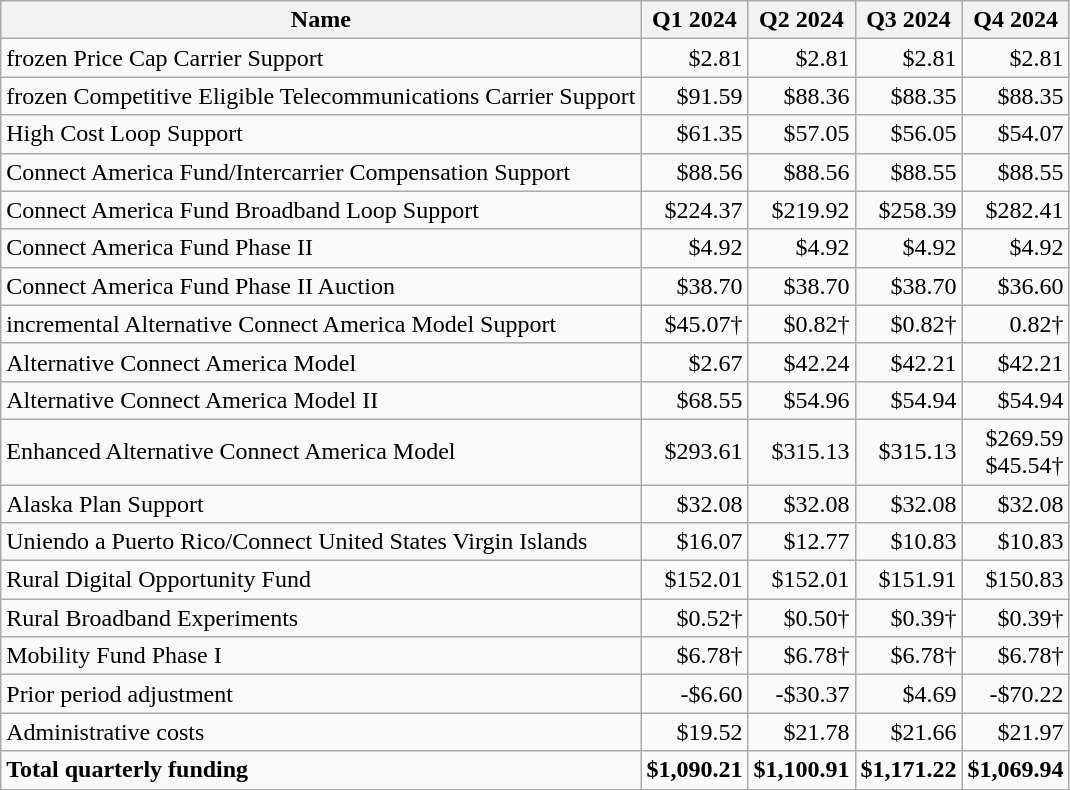<table class="wikitable" style="text-align:right">
<tr>
<th>Name</th>
<th>Q1 2024</th>
<th>Q2 2024</th>
<th>Q3 2024</th>
<th>Q4 2024</th>
</tr>
<tr>
<td style="text-align:left">frozen Price Cap Carrier Support</td>
<td>$2.81</td>
<td>$2.81</td>
<td>$2.81</td>
<td>$2.81</td>
</tr>
<tr>
<td style="text-align:left">frozen Competitive Eligible Telecommunications Carrier Support</td>
<td>$91.59</td>
<td>$88.36</td>
<td>$88.35</td>
<td>$88.35</td>
</tr>
<tr>
<td style="text-align:left">High Cost Loop Support</td>
<td>$61.35</td>
<td>$57.05</td>
<td>$56.05</td>
<td>$54.07</td>
</tr>
<tr>
<td style="text-align:left">Connect America Fund/Intercarrier Compensation Support</td>
<td>$88.56</td>
<td>$88.56</td>
<td>$88.55</td>
<td>$88.55</td>
</tr>
<tr>
<td style="text-align:left">Connect America Fund Broadband Loop Support</td>
<td>$224.37</td>
<td>$219.92</td>
<td>$258.39</td>
<td>$282.41</td>
</tr>
<tr>
<td style="text-align:left">Connect America Fund Phase II</td>
<td>$4.92</td>
<td>$4.92</td>
<td>$4.92</td>
<td>$4.92</td>
</tr>
<tr>
<td style="text-align:left">Connect America Fund Phase II Auction</td>
<td>$38.70</td>
<td>$38.70</td>
<td>$38.70</td>
<td>$36.60</td>
</tr>
<tr>
<td style="text-align:left">incremental Alternative Connect America Model Support</td>
<td>$45.07†</td>
<td>$0.82†</td>
<td>$0.82†</td>
<td>0.82†</td>
</tr>
<tr>
<td style="text-align:left">Alternative Connect America Model</td>
<td>$2.67</td>
<td>$42.24</td>
<td>$42.21</td>
<td>$42.21</td>
</tr>
<tr>
<td style="text-align:left">Alternative Connect America Model II</td>
<td>$68.55</td>
<td>$54.96</td>
<td>$54.94</td>
<td>$54.94</td>
</tr>
<tr>
<td style="text-align:left">Enhanced Alternative Connect America Model</td>
<td>$293.61</td>
<td>$315.13</td>
<td>$315.13</td>
<td>$269.59 <br> $45.54†</td>
</tr>
<tr>
<td style="text-align:left">Alaska Plan Support</td>
<td>$32.08</td>
<td>$32.08</td>
<td>$32.08</td>
<td>$32.08</td>
</tr>
<tr>
<td style="text-align:left">Uniendo a Puerto Rico/Connect United States Virgin Islands</td>
<td>$16.07</td>
<td>$12.77</td>
<td>$10.83</td>
<td>$10.83</td>
</tr>
<tr>
<td style="text-align:left">Rural Digital Opportunity Fund</td>
<td>$152.01</td>
<td>$152.01</td>
<td>$151.91</td>
<td>$150.83</td>
</tr>
<tr>
<td style="text-align:left">Rural Broadband Experiments</td>
<td>$0.52†</td>
<td>$0.50†</td>
<td>$0.39†</td>
<td>$0.39†</td>
</tr>
<tr>
<td style="text-align:left">Mobility Fund Phase I</td>
<td>$6.78†</td>
<td>$6.78†</td>
<td>$6.78†</td>
<td>$6.78†</td>
</tr>
<tr>
<td style="text-align:left">Prior period adjustment</td>
<td>-$6.60</td>
<td>-$30.37</td>
<td>$4.69</td>
<td>-$70.22</td>
</tr>
<tr>
<td style="text-align:left">Administrative costs</td>
<td>$19.52</td>
<td>$21.78</td>
<td>$21.66</td>
<td>$21.97</td>
</tr>
<tr>
<td style="text-align:left"><strong>Total quarterly funding</strong></td>
<td><strong>$1,090.21</strong></td>
<td><strong>$1,100.91</strong></td>
<td><strong>$1,171.22</strong></td>
<td><strong>$1,069.94</strong></td>
</tr>
</table>
